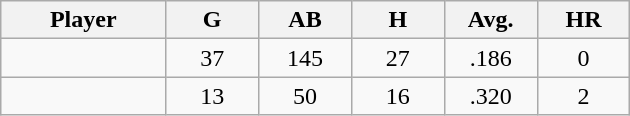<table class="wikitable sortable">
<tr>
<th bgcolor="#DDDDFF" width="16%">Player</th>
<th bgcolor="#DDDDFF" width="9%">G</th>
<th bgcolor="#DDDDFF" width="9%">AB</th>
<th bgcolor="#DDDDFF" width="9%">H</th>
<th bgcolor="#DDDDFF" width="9%">Avg.</th>
<th bgcolor="#DDDDFF" width="9%">HR</th>
</tr>
<tr align="center">
<td></td>
<td>37</td>
<td>145</td>
<td>27</td>
<td>.186</td>
<td>0</td>
</tr>
<tr align="center">
<td></td>
<td>13</td>
<td>50</td>
<td>16</td>
<td>.320</td>
<td>2</td>
</tr>
</table>
